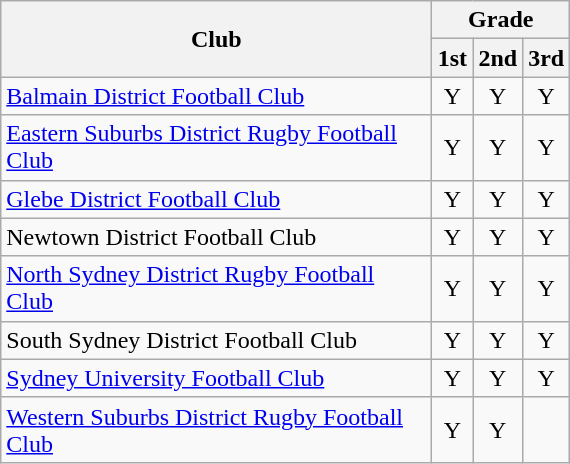<table class="wikitable sortable mw-collapsible" style="text-align:center;">
<tr>
<th width="280" rowspan="2">Club</th>
<th colspan="3">Grade</th>
</tr>
<tr>
<th width="20" abbr="First">1st</th>
<th width="20" abbr="Second">2nd</th>
<th width="20" abbr="Third">3rd</th>
</tr>
<tr>
<td style="text-align:left;"> <a href='#'>Balmain District Football Club</a></td>
<td>Y</td>
<td>Y</td>
<td>Y</td>
</tr>
<tr>
<td style="text-align:left;"> <a href='#'>Eastern Suburbs District Rugby Football Club</a></td>
<td>Y</td>
<td>Y</td>
<td>Y</td>
</tr>
<tr>
<td style="text-align:left;"> <a href='#'>Glebe District Football Club</a></td>
<td>Y</td>
<td>Y</td>
<td>Y</td>
</tr>
<tr>
<td style="text-align:left;"> Newtown District Football Club</td>
<td>Y</td>
<td>Y</td>
<td>Y</td>
</tr>
<tr>
<td style="text-align:left;"> <a href='#'>North Sydney District Rugby Football Club</a></td>
<td>Y</td>
<td>Y</td>
<td>Y</td>
</tr>
<tr>
<td style="text-align:left;"> South Sydney District Football Club</td>
<td>Y</td>
<td>Y</td>
<td>Y</td>
</tr>
<tr>
<td style="text-align:left;"> <a href='#'>Sydney University Football Club</a></td>
<td>Y</td>
<td>Y</td>
<td>Y</td>
</tr>
<tr>
<td style="text-align:left;"> <a href='#'>Western Suburbs District Rugby Football Club</a></td>
<td>Y</td>
<td>Y</td>
<td></td>
</tr>
</table>
